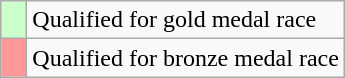<table class="wikitable">
<tr>
<td style="width:10px; background:#cfc"></td>
<td>Qualified for gold medal race</td>
</tr>
<tr>
<td style="width:10px; background:#f99"></td>
<td>Qualified for bronze medal race</td>
</tr>
</table>
